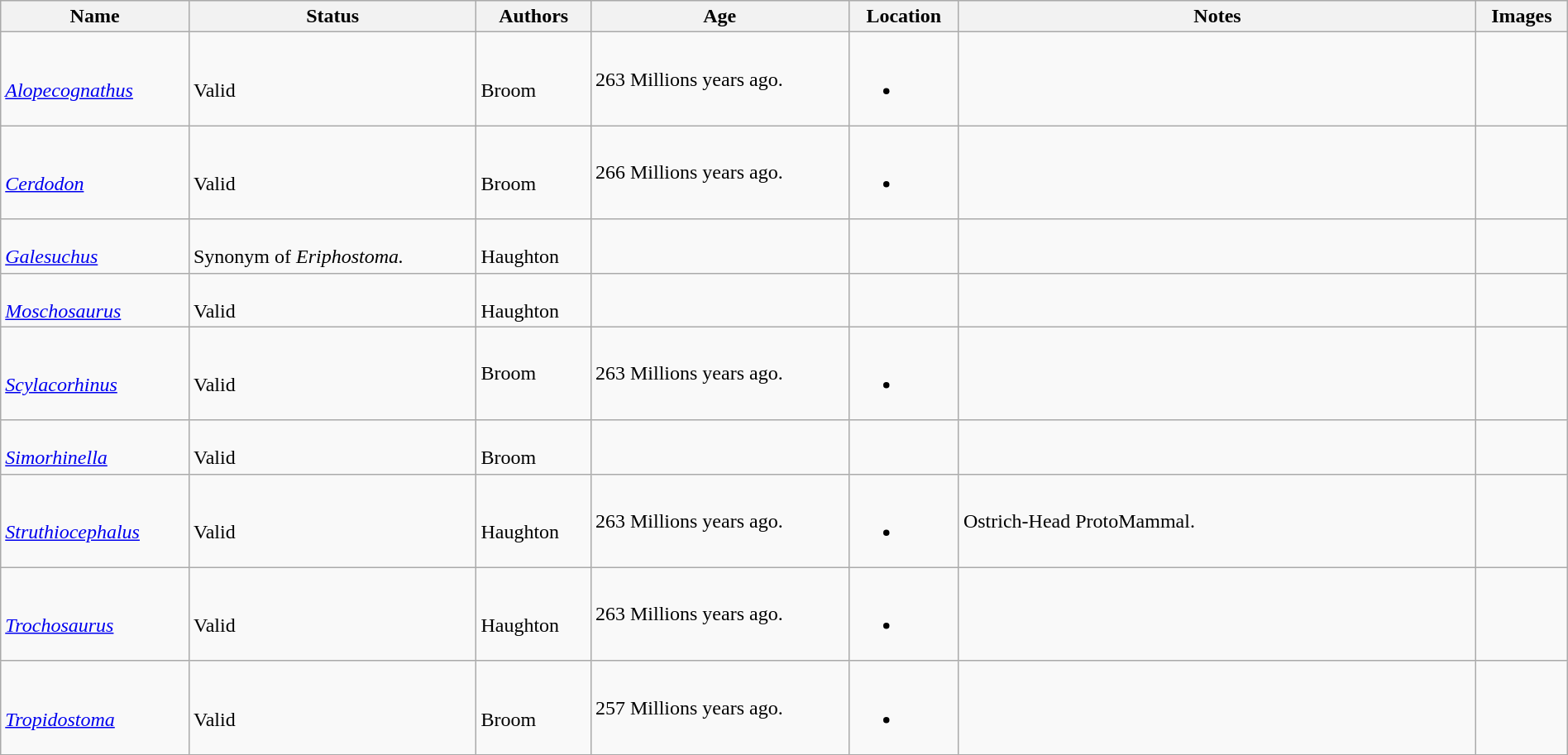<table class="wikitable sortable" align="center" width="100%">
<tr>
<th>Name</th>
<th>Status</th>
<th>Authors</th>
<th>Age</th>
<th>Location</th>
<th width="33%" class="unsortable">Notes</th>
<th>Images</th>
</tr>
<tr>
<td><br><em><a href='#'>Alopecognathus</a></em></td>
<td><br>Valid</td>
<td><br>Broom</td>
<td>263 Millions years ago.</td>
<td><br><ul><li></li></ul></td>
<td></td>
<td></td>
</tr>
<tr>
<td><br><em><a href='#'>Cerdodon</a></em></td>
<td><br>Valid</td>
<td><br>Broom</td>
<td>266 Millions years ago.</td>
<td><br><ul><li></li></ul></td>
<td></td>
<td></td>
</tr>
<tr>
<td><br><em><a href='#'>Galesuchus</a></em></td>
<td><br>Synonym of <em>Eriphostoma.</em></td>
<td><br>Haughton</td>
<td></td>
<td></td>
<td></td>
<td></td>
</tr>
<tr>
<td><br><em><a href='#'>Moschosaurus</a></em></td>
<td><br>Valid</td>
<td><br>Haughton</td>
<td></td>
<td></td>
<td></td>
<td></td>
</tr>
<tr>
<td><br><em><a href='#'>Scylacorhinus</a></em></td>
<td><br>Valid</td>
<td>Broom</td>
<td>263 Millions years ago.</td>
<td><br><ul><li></li></ul></td>
<td></td>
<td></td>
</tr>
<tr>
<td><br><em><a href='#'>Simorhinella</a></em></td>
<td><br>Valid</td>
<td><br>Broom</td>
<td></td>
<td></td>
<td></td>
<td></td>
</tr>
<tr>
<td><br><em><a href='#'>Struthiocephalus</a></em></td>
<td><br>Valid</td>
<td><br>Haughton</td>
<td>263 Millions years ago.</td>
<td><br><ul><li></li></ul></td>
<td>Ostrich-Head ProtoMammal.</td>
<td></td>
</tr>
<tr>
<td><br><em><a href='#'>Trochosaurus</a></em></td>
<td><br>Valid</td>
<td><br>Haughton</td>
<td>263 Millions years ago.</td>
<td><br><ul><li></li></ul></td>
<td></td>
<td></td>
</tr>
<tr>
<td><br><em><a href='#'>Tropidostoma</a></em></td>
<td><br>Valid</td>
<td><br>Broom</td>
<td>257 Millions years ago.</td>
<td><br><ul><li></li></ul></td>
<td></td>
<td></td>
</tr>
<tr>
</tr>
</table>
